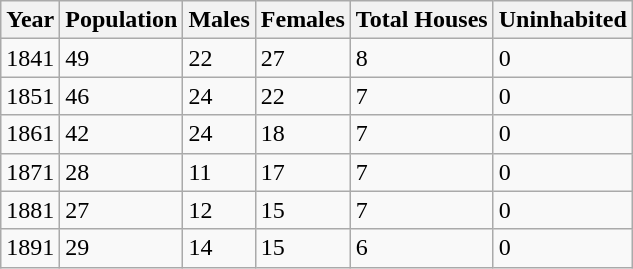<table class="wikitable">
<tr>
<th>Year</th>
<th>Population</th>
<th>Males</th>
<th>Females</th>
<th>Total Houses</th>
<th>Uninhabited</th>
</tr>
<tr>
<td>1841</td>
<td>49</td>
<td>22</td>
<td>27</td>
<td>8</td>
<td>0</td>
</tr>
<tr>
<td>1851</td>
<td>46</td>
<td>24</td>
<td>22</td>
<td>7</td>
<td>0</td>
</tr>
<tr>
<td>1861</td>
<td>42</td>
<td>24</td>
<td>18</td>
<td>7</td>
<td>0</td>
</tr>
<tr>
<td>1871</td>
<td>28</td>
<td>11</td>
<td>17</td>
<td>7</td>
<td>0</td>
</tr>
<tr>
<td>1881</td>
<td>27</td>
<td>12</td>
<td>15</td>
<td>7</td>
<td>0</td>
</tr>
<tr>
<td>1891</td>
<td>29</td>
<td>14</td>
<td>15</td>
<td>6</td>
<td>0</td>
</tr>
</table>
